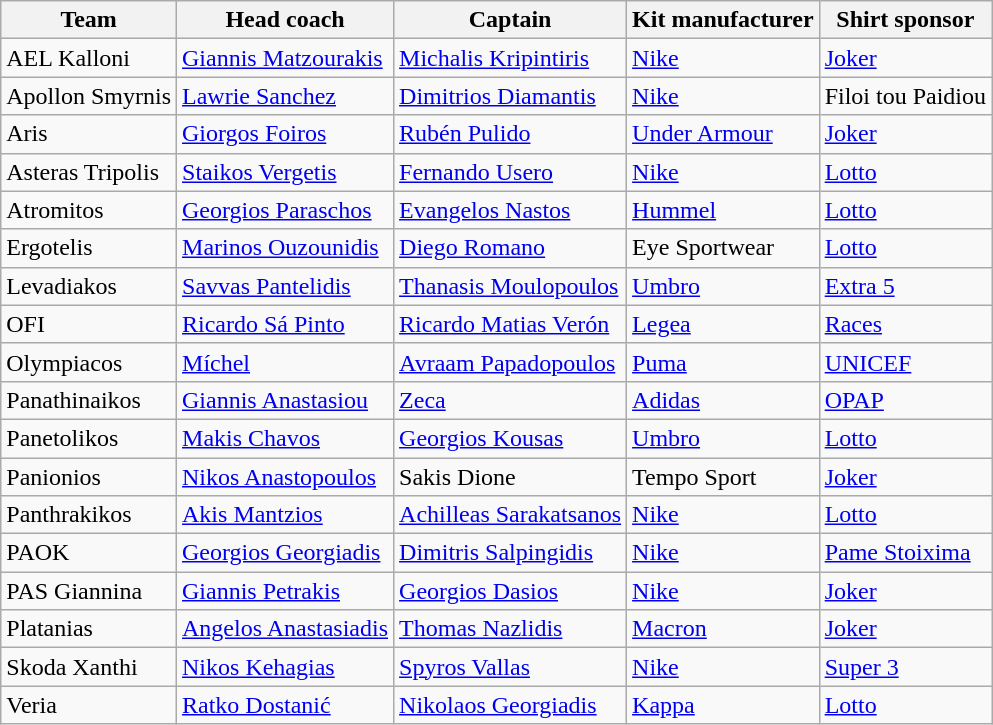<table class="wikitable sortable" style="text-align: left;">
<tr>
<th>Team</th>
<th>Head coach</th>
<th>Captain</th>
<th>Kit manufacturer</th>
<th>Shirt sponsor</th>
</tr>
<tr>
<td>AEL Kalloni</td>
<td> <a href='#'>Giannis Matzourakis</a></td>
<td> <a href='#'>Michalis Kripintiris</a></td>
<td><a href='#'>Nike</a></td>
<td><a href='#'>Joker</a></td>
</tr>
<tr>
<td>Apollon Smyrnis</td>
<td> <a href='#'>Lawrie Sanchez</a></td>
<td> <a href='#'>Dimitrios Diamantis</a></td>
<td><a href='#'>Nike</a></td>
<td>Filoi tou Paidiou</td>
</tr>
<tr>
<td>Aris</td>
<td> <a href='#'>Giorgos Foiros</a></td>
<td> <a href='#'>Rubén Pulido</a></td>
<td><a href='#'>Under Armour</a></td>
<td><a href='#'>Joker</a></td>
</tr>
<tr>
<td>Asteras Tripolis</td>
<td> <a href='#'>Staikos Vergetis</a></td>
<td> <a href='#'>Fernando Usero</a></td>
<td><a href='#'>Nike</a></td>
<td><a href='#'>Lotto</a></td>
</tr>
<tr>
<td>Atromitos</td>
<td> <a href='#'>Georgios Paraschos</a></td>
<td> <a href='#'>Evangelos Nastos</a></td>
<td><a href='#'>Hummel</a></td>
<td><a href='#'>Lotto</a></td>
</tr>
<tr>
<td>Ergotelis</td>
<td> <a href='#'>Marinos Ouzounidis</a></td>
<td> <a href='#'>Diego Romano</a></td>
<td>Eye Sportwear</td>
<td><a href='#'>Lotto</a></td>
</tr>
<tr>
<td>Levadiakos</td>
<td> <a href='#'>Savvas Pantelidis</a></td>
<td> <a href='#'>Thanasis Moulopoulos</a></td>
<td><a href='#'>Umbro</a></td>
<td><a href='#'>Extra 5</a></td>
</tr>
<tr>
<td>OFI</td>
<td> <a href='#'>Ricardo Sá Pinto</a></td>
<td> <a href='#'>Ricardo Matias Verón</a></td>
<td><a href='#'>Legea</a></td>
<td><a href='#'>Races</a></td>
</tr>
<tr>
<td>Olympiacos</td>
<td> <a href='#'>Míchel</a></td>
<td> <a href='#'>Avraam Papadopoulos</a></td>
<td><a href='#'>Puma</a></td>
<td><a href='#'>UNICEF</a></td>
</tr>
<tr>
<td>Panathinaikos</td>
<td> <a href='#'>Giannis Anastasiou</a></td>
<td> <a href='#'>Zeca</a></td>
<td><a href='#'>Adidas</a></td>
<td><a href='#'>OPAP</a></td>
</tr>
<tr>
<td>Panetolikos</td>
<td> <a href='#'>Makis Chavos</a></td>
<td> <a href='#'>Georgios Kousas</a></td>
<td><a href='#'>Umbro</a></td>
<td><a href='#'>Lotto</a></td>
</tr>
<tr>
<td>Panionios</td>
<td> <a href='#'>Nikos Anastopoulos</a></td>
<td> Sakis Dione</td>
<td>Tempo Sport</td>
<td><a href='#'>Joker</a></td>
</tr>
<tr>
<td>Panthrakikos</td>
<td> <a href='#'>Akis Mantzios</a></td>
<td> <a href='#'>Achilleas Sarakatsanos</a></td>
<td><a href='#'>Nike</a></td>
<td><a href='#'>Lotto</a></td>
</tr>
<tr>
<td>PAOK</td>
<td> <a href='#'>Georgios Georgiadis</a></td>
<td> <a href='#'>Dimitris Salpingidis</a></td>
<td><a href='#'>Nike</a></td>
<td><a href='#'>Pame Stoixima</a></td>
</tr>
<tr>
<td>PAS Giannina</td>
<td> <a href='#'>Giannis Petrakis</a></td>
<td> <a href='#'>Georgios Dasios</a></td>
<td><a href='#'>Nike</a></td>
<td><a href='#'>Joker</a></td>
</tr>
<tr>
<td>Platanias</td>
<td> <a href='#'>Angelos Anastasiadis</a></td>
<td> <a href='#'>Thomas Nazlidis</a></td>
<td><a href='#'>Macron</a></td>
<td><a href='#'>Joker</a></td>
</tr>
<tr>
<td>Skoda Xanthi</td>
<td> <a href='#'>Nikos Kehagias</a></td>
<td> <a href='#'>Spyros Vallas</a></td>
<td><a href='#'>Nike</a></td>
<td><a href='#'>Super 3</a></td>
</tr>
<tr>
<td>Veria</td>
<td> <a href='#'>Ratko Dostanić</a></td>
<td> <a href='#'>Nikolaos Georgiadis</a></td>
<td><a href='#'>Kappa</a></td>
<td><a href='#'>Lotto</a></td>
</tr>
</table>
